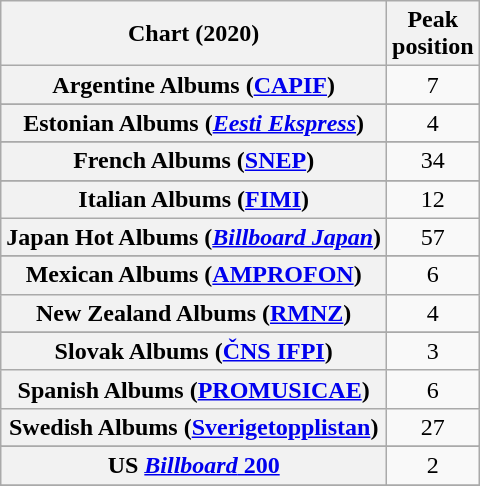<table class="wikitable sortable plainrowheaders" style="text-align:center">
<tr>
<th scope="col">Chart (2020)</th>
<th scope="col">Peak<br>position</th>
</tr>
<tr>
<th scope="row">Argentine Albums (<a href='#'>CAPIF</a>)</th>
<td>7</td>
</tr>
<tr>
</tr>
<tr>
</tr>
<tr>
</tr>
<tr>
</tr>
<tr>
</tr>
<tr>
</tr>
<tr>
</tr>
<tr>
</tr>
<tr>
<th scope="row">Estonian Albums (<em><a href='#'>Eesti Ekspress</a></em>)</th>
<td>4</td>
</tr>
<tr>
</tr>
<tr>
<th scope="row">French Albums (<a href='#'>SNEP</a>)</th>
<td>34</td>
</tr>
<tr>
</tr>
<tr>
</tr>
<tr>
<th scope="row">Italian Albums (<a href='#'>FIMI</a>)</th>
<td>12</td>
</tr>
<tr>
<th scope="row">Japan Hot Albums (<em><a href='#'>Billboard Japan</a></em>)</th>
<td>57</td>
</tr>
<tr>
</tr>
<tr>
<th scope="row">Mexican Albums (<a href='#'>AMPROFON</a>)</th>
<td>6</td>
</tr>
<tr>
<th scope="row">New Zealand Albums (<a href='#'>RMNZ</a>)</th>
<td>4</td>
</tr>
<tr>
</tr>
<tr>
</tr>
<tr>
</tr>
<tr>
</tr>
<tr>
<th scope="row">Slovak Albums (<a href='#'>ČNS IFPI</a>)</th>
<td>3</td>
</tr>
<tr>
<th scope="row">Spanish Albums (<a href='#'>PROMUSICAE</a>)</th>
<td>6</td>
</tr>
<tr>
<th scope="row">Swedish Albums (<a href='#'>Sverigetopplistan</a>)</th>
<td>27</td>
</tr>
<tr>
</tr>
<tr>
</tr>
<tr>
<th scope="row">US <a href='#'><em>Billboard</em> 200</a></th>
<td>2</td>
</tr>
<tr>
</tr>
</table>
